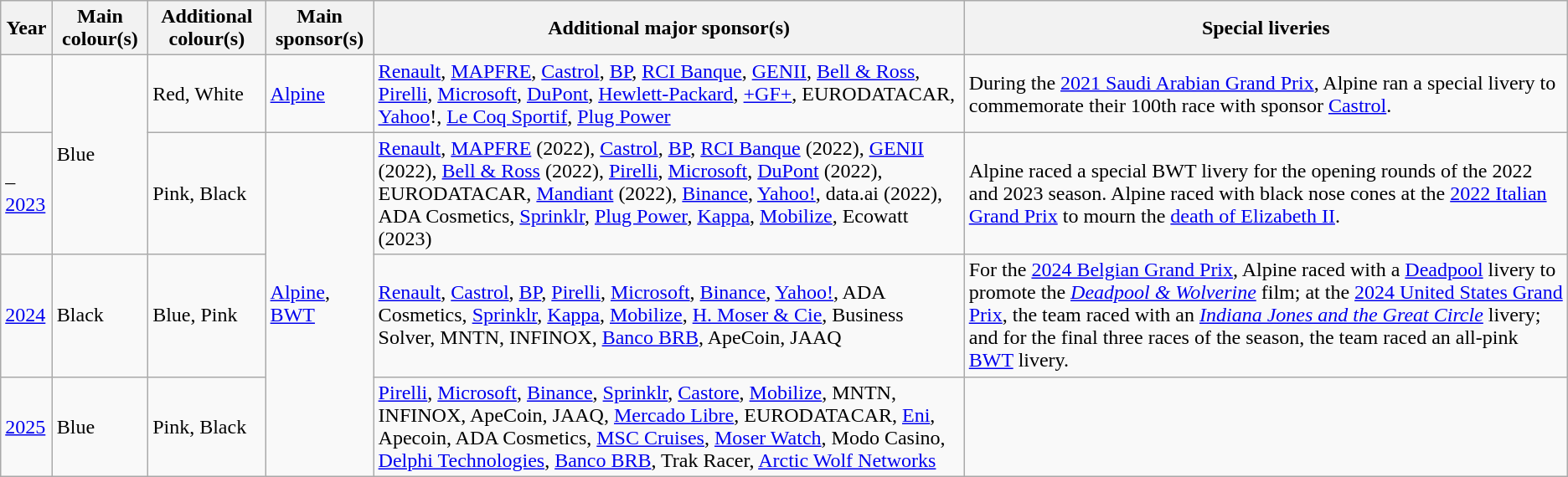<table class="wikitable">
<tr>
<th>Year</th>
<th>Main colour(s)</th>
<th>Additional colour(s)</th>
<th>Main sponsor(s)</th>
<th>Additional major sponsor(s)</th>
<th>Special liveries</th>
</tr>
<tr>
<td></td>
<td rowspan=2>Blue</td>
<td>Red, White</td>
<td><a href='#'>Alpine</a></td>
<td><a href='#'>Renault</a>, <a href='#'>MAPFRE</a>, <a href='#'>Castrol</a>, <a href='#'>BP</a>, <a href='#'>RCI Banque</a>, <a href='#'>GENII</a>, <a href='#'>Bell & Ross</a>, <a href='#'>Pirelli</a>, <a href='#'>Microsoft</a>, <a href='#'>DuPont</a>, <a href='#'>Hewlett-Packard</a>, <a href='#'>+GF+</a>, EURODATACAR, <a href='#'>Yahoo</a>!, <a href='#'>Le Coq Sportif</a>, <a href='#'>Plug Power</a></td>
<td>During the <a href='#'>2021 Saudi Arabian Grand Prix</a>, Alpine ran a special livery to commemorate their 100th race with sponsor <a href='#'>Castrol</a>.</td>
</tr>
<tr>
<td>–<a href='#'>2023</a></td>
<td>Pink, Black</td>
<td rowspan=3><a href='#'>Alpine</a>, <a href='#'>BWT</a></td>
<td><a href='#'>Renault</a>, <a href='#'>MAPFRE</a> (2022), <a href='#'>Castrol</a>, <a href='#'>BP</a>, <a href='#'>RCI Banque</a> (2022), <a href='#'>GENII</a> (2022), <a href='#'>Bell & Ross</a> (2022), <a href='#'>Pirelli</a>, <a href='#'>Microsoft</a>, <a href='#'>DuPont</a> (2022), EURODATACAR, <a href='#'>Mandiant</a> (2022), <a href='#'>Binance</a>, <a href='#'>Yahoo!</a>, data.ai (2022), ADA Cosmetics, <a href='#'>Sprinklr</a>, <a href='#'>Plug Power</a>, <a href='#'>Kappa</a>, <a href='#'>Mobilize</a>, Ecowatt (2023)</td>
<td>Alpine raced a special BWT livery for the opening rounds of the 2022 and 2023 season. Alpine raced with black nose cones at the <a href='#'>2022 Italian Grand Prix</a> to mourn the <a href='#'>death of Elizabeth II</a>.</td>
</tr>
<tr>
<td><a href='#'>2024</a></td>
<td>Black</td>
<td>Blue, Pink</td>
<td><a href='#'>Renault</a>, <a href='#'>Castrol</a>, <a href='#'>BP</a>, <a href='#'>Pirelli</a>, <a href='#'>Microsoft</a>, <a href='#'>Binance</a>, <a href='#'>Yahoo!</a>, ADA Cosmetics, <a href='#'>Sprinklr</a>, <a href='#'>Kappa</a>, <a href='#'>Mobilize</a>, <a href='#'>H. Moser & Cie</a>, Business Solver, MNTN, INFINOX, <a href='#'>Banco BRB</a>, ApeCoin, JAAQ</td>
<td>For the <a href='#'>2024 Belgian Grand Prix</a>, Alpine raced with a <a href='#'>Deadpool</a> livery to promote the <em><a href='#'>Deadpool & Wolverine</a></em> film; at the <a href='#'>2024 United States Grand Prix</a>, the team raced with an <em><a href='#'>Indiana Jones and the Great Circle</a></em> livery; and for the final three races of the season, the team raced an all-pink <a href='#'>BWT</a> livery.</td>
</tr>
<tr>
<td><a href='#'>2025</a></td>
<td>Blue</td>
<td>Pink, Black</td>
<td><a href='#'>Pirelli</a>, <a href='#'>Microsoft</a>, <a href='#'>Binance</a>, <a href='#'>Sprinklr</a>, <a href='#'>Castore</a>, <a href='#'>Mobilize</a>,  MNTN, INFINOX, ApeCoin, JAAQ, <a href='#'>Mercado Libre</a>, EURODATACAR, <a href='#'>Eni</a>, Apecoin, ADA Cosmetics, <a href='#'>MSC Cruises</a>, <a href='#'>Moser Watch</a>, Modo Casino, <a href='#'>Delphi Technologies</a>, <a href='#'>Banco BRB</a>, Trak Racer, <a href='#'>Arctic Wolf Networks</a></td>
<td></td>
</tr>
</table>
